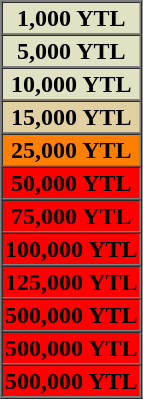<table border=1 cellspacing=0 cellpadding =1 width=95px|->
<tr>
<td bgcolor="#E1E1C4" align=center><span><strong>1,000 YTL</strong></span></td>
</tr>
<tr>
<td bgcolor="#E1E1C4" align=center><span><strong>5,000 YTL</strong></span></td>
</tr>
<tr>
<td bgcolor="#E1E1C4" align=center><span><strong>10,000 YTL</strong></span></td>
</tr>
<tr>
<td bgcolor="#E1D0A2" align=center><span><strong>15,000 YTL</strong></span></td>
</tr>
<tr>
<td bgcolor="#FF8000" align=center><span><strong>25,000 YTL</strong></span></td>
</tr>
<tr>
<td bgcolor="#FF0000" align=center><span><strong>50,000 YTL</strong></span></td>
</tr>
<tr>
<td bgcolor="#FF0000" align=center><span><strong>75,000 YTL</strong></span></td>
</tr>
<tr>
<td bgcolor="#FF0000" align=center><span><strong>100,000 YTL</strong></span></td>
</tr>
<tr>
<td bgcolor="#FF0000" align=center><span><strong>125,000 YTL</strong></span></td>
</tr>
<tr>
<td bgcolor="#FF0000" align=center><span><strong>500,000 YTL</strong></span></td>
</tr>
<tr>
<td bgcolor="#FF0000" align=center><span><strong>500,000 YTL</strong></span></td>
</tr>
<tr>
<td bgcolor="#FF0000" align=center><span><strong>500,000 YTL</strong></span></td>
</tr>
</table>
